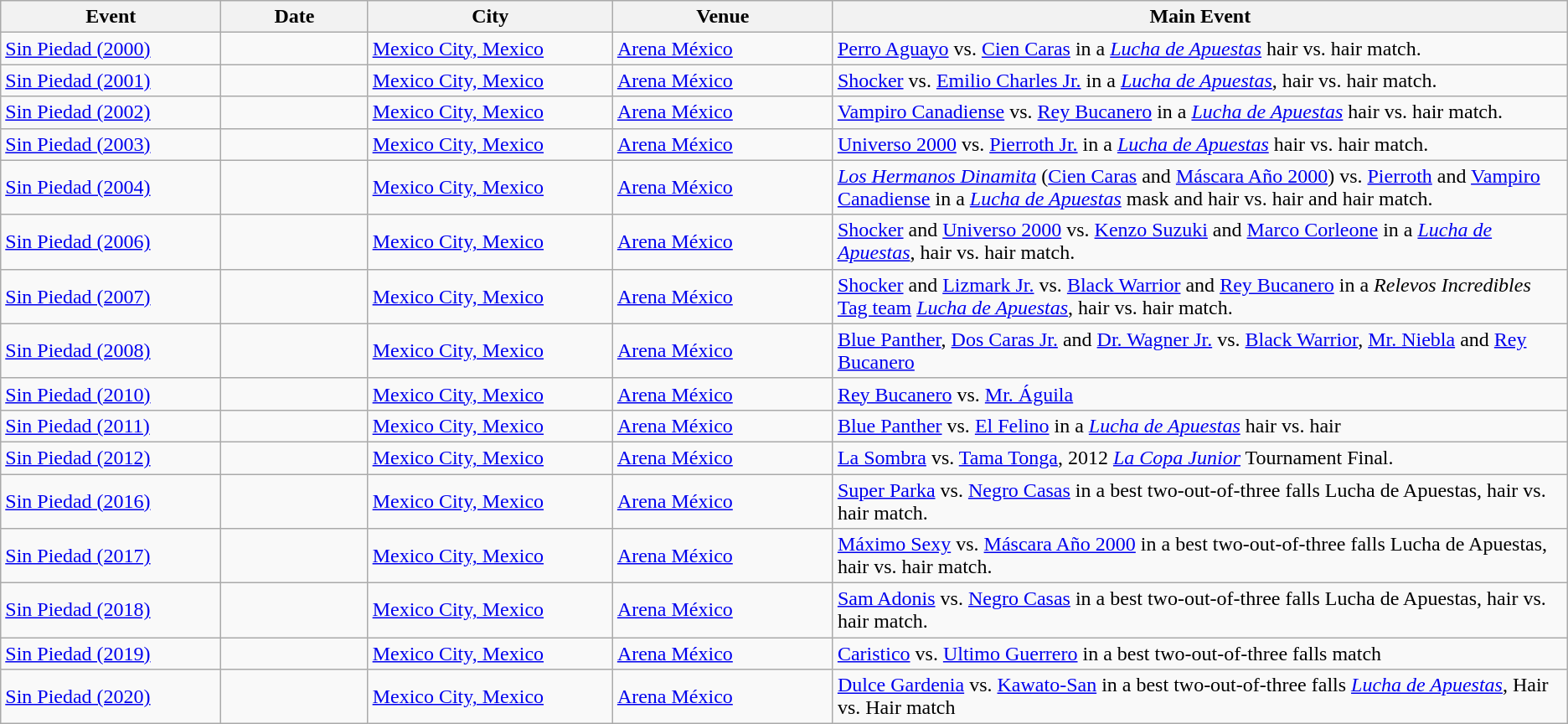<table class="wikitable" align="center">
<tr>
<th width="9%">Event</th>
<th width="6%">Date</th>
<th width="10%">City</th>
<th width="9%">Venue</th>
<th width="30%">Main Event</th>
</tr>
<tr>
<td><a href='#'>Sin Piedad (2000)</a></td>
<td></td>
<td><a href='#'>Mexico City, Mexico</a></td>
<td><a href='#'>Arena México</a></td>
<td><a href='#'>Perro Aguayo</a> vs. <a href='#'>Cien Caras</a> in a <em><a href='#'>Lucha de Apuestas</a></em> hair vs. hair match.</td>
</tr>
<tr>
<td><a href='#'>Sin Piedad (2001)</a></td>
<td></td>
<td><a href='#'>Mexico City, Mexico</a></td>
<td><a href='#'>Arena México</a></td>
<td><a href='#'>Shocker</a> vs. <a href='#'>Emilio Charles Jr.</a> in a <em><a href='#'>Lucha de Apuestas</a></em>, hair vs. hair match.</td>
</tr>
<tr>
<td><a href='#'>Sin Piedad (2002)</a></td>
<td></td>
<td><a href='#'>Mexico City, Mexico</a></td>
<td><a href='#'>Arena México</a></td>
<td><a href='#'>Vampiro Canadiense</a> vs. <a href='#'>Rey Bucanero</a> in a <em><a href='#'>Lucha de Apuestas</a></em> hair vs. hair match.</td>
</tr>
<tr>
<td><a href='#'>Sin Piedad (2003)</a></td>
<td></td>
<td><a href='#'>Mexico City, Mexico</a></td>
<td><a href='#'>Arena México</a></td>
<td><a href='#'>Universo 2000</a> vs. <a href='#'>Pierroth Jr.</a> in a <em><a href='#'>Lucha de Apuestas</a></em> hair vs. hair match.</td>
</tr>
<tr>
<td><a href='#'>Sin Piedad (2004)</a></td>
<td></td>
<td><a href='#'>Mexico City, Mexico</a></td>
<td><a href='#'>Arena México</a></td>
<td><em><a href='#'>Los Hermanos Dinamita</a></em> (<a href='#'>Cien Caras</a> and <a href='#'>Máscara Año 2000</a>) vs. <a href='#'>Pierroth</a> and <a href='#'>Vampiro Canadiense</a> in a <em><a href='#'>Lucha de Apuestas</a></em> mask and hair vs. hair and hair match.</td>
</tr>
<tr>
<td><a href='#'>Sin Piedad (2006)</a></td>
<td></td>
<td><a href='#'>Mexico City, Mexico</a></td>
<td><a href='#'>Arena México</a></td>
<td><a href='#'>Shocker</a> and <a href='#'>Universo 2000</a> vs. <a href='#'>Kenzo Suzuki</a> and <a href='#'>Marco Corleone</a> in a <em><a href='#'>Lucha de Apuestas</a></em>, hair vs. hair match.</td>
</tr>
<tr>
<td><a href='#'>Sin Piedad (2007)</a></td>
<td></td>
<td><a href='#'>Mexico City, Mexico</a></td>
<td><a href='#'>Arena México</a></td>
<td><a href='#'>Shocker</a> and <a href='#'>Lizmark Jr.</a> vs. <a href='#'>Black Warrior</a> and <a href='#'>Rey Bucanero</a> in a <em>Relevos Incredibles</em> <a href='#'>Tag team</a> <em><a href='#'>Lucha de Apuestas</a></em>, hair vs. hair match.</td>
</tr>
<tr>
<td><a href='#'>Sin Piedad (2008)</a></td>
<td></td>
<td><a href='#'>Mexico City, Mexico</a></td>
<td><a href='#'>Arena México</a></td>
<td><a href='#'>Blue Panther</a>, <a href='#'>Dos Caras Jr.</a> and <a href='#'>Dr. Wagner Jr.</a> vs. <a href='#'>Black Warrior</a>, <a href='#'>Mr. Niebla</a> and <a href='#'>Rey Bucanero</a></td>
</tr>
<tr>
<td><a href='#'>Sin Piedad (2010)</a></td>
<td></td>
<td><a href='#'>Mexico City, Mexico</a></td>
<td><a href='#'>Arena México</a></td>
<td><a href='#'>Rey Bucanero</a> vs. <a href='#'>Mr. Águila</a></td>
</tr>
<tr>
<td><a href='#'>Sin Piedad (2011)</a></td>
<td></td>
<td><a href='#'>Mexico City, Mexico</a></td>
<td><a href='#'>Arena México</a></td>
<td><a href='#'>Blue Panther</a> vs. <a href='#'>El Felino</a> in a <em><a href='#'>Lucha de Apuestas</a></em> hair vs. hair</td>
</tr>
<tr>
<td><a href='#'>Sin Piedad (2012)</a></td>
<td></td>
<td><a href='#'>Mexico City, Mexico</a></td>
<td><a href='#'>Arena México</a></td>
<td><a href='#'>La Sombra</a> vs. <a href='#'>Tama Tonga</a>, 2012 <em><a href='#'>La Copa Junior</a></em> Tournament Final.</td>
</tr>
<tr>
<td><a href='#'>Sin Piedad (2016)</a></td>
<td></td>
<td><a href='#'>Mexico City, Mexico</a></td>
<td><a href='#'>Arena México</a></td>
<td><a href='#'>Super Parka</a> vs. <a href='#'>Negro Casas</a> in a best two-out-of-three falls Lucha de Apuestas, hair vs. hair match.</td>
</tr>
<tr>
<td><a href='#'>Sin Piedad (2017)</a></td>
<td></td>
<td><a href='#'>Mexico City, Mexico</a></td>
<td><a href='#'>Arena México</a></td>
<td><a href='#'>Máximo Sexy</a> vs. <a href='#'>Máscara Año 2000</a> in a best two-out-of-three falls Lucha de Apuestas, hair vs. hair match.</td>
</tr>
<tr>
<td><a href='#'>Sin Piedad (2018)</a></td>
<td></td>
<td><a href='#'>Mexico City, Mexico</a></td>
<td><a href='#'>Arena México</a></td>
<td><a href='#'>Sam Adonis</a> vs. <a href='#'>Negro Casas</a> in a best two-out-of-three falls Lucha de Apuestas, hair vs. hair match.</td>
</tr>
<tr>
<td><a href='#'>Sin Piedad (2019)</a></td>
<td></td>
<td><a href='#'>Mexico City, Mexico</a></td>
<td><a href='#'>Arena México</a></td>
<td><a href='#'>Caristico</a> vs. <a href='#'>Ultimo Guerrero</a> in a best two-out-of-three falls match</td>
</tr>
<tr>
<td><a href='#'>Sin Piedad (2020)</a></td>
<td></td>
<td><a href='#'>Mexico City, Mexico</a></td>
<td><a href='#'>Arena México</a></td>
<td><a href='#'>Dulce Gardenia</a> vs. <a href='#'>Kawato-San</a> in a best two-out-of-three falls <em><a href='#'>Lucha de Apuestas</a></em>, Hair vs. Hair match</td>
</tr>
</table>
